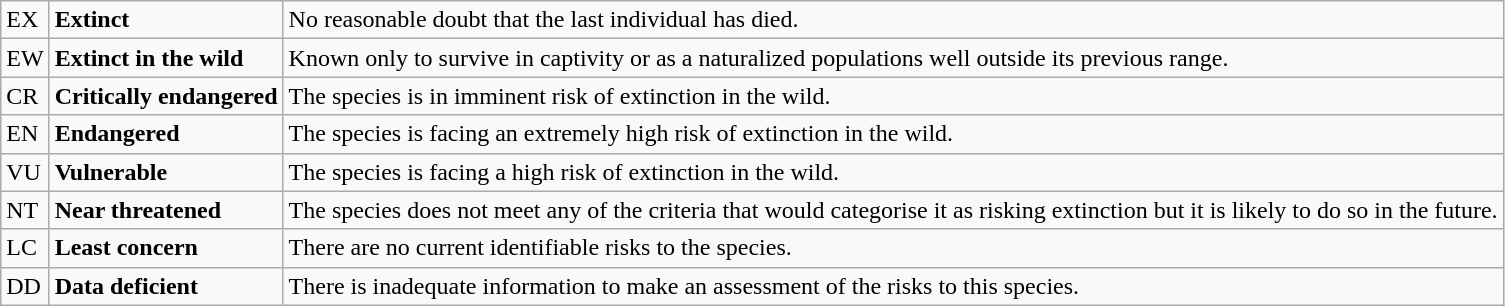<table class="wikitable" style="text-align:left">
<tr>
<td>EX</td>
<td><strong>Extinct</strong></td>
<td>No reasonable doubt that the last individual has died.</td>
</tr>
<tr>
<td>EW</td>
<td><strong>Extinct in the wild</strong></td>
<td>Known only to survive in captivity or as a naturalized populations well outside its previous range.</td>
</tr>
<tr>
<td>CR</td>
<td><strong>Critically endangered</strong></td>
<td>The species is in imminent risk of extinction in the wild.</td>
</tr>
<tr>
<td>EN</td>
<td><strong>Endangered</strong></td>
<td>The species is facing an extremely high risk of extinction in the wild.</td>
</tr>
<tr>
<td>VU</td>
<td><strong>Vulnerable</strong></td>
<td>The species is facing a high risk of extinction in the wild.</td>
</tr>
<tr>
<td>NT</td>
<td><strong>Near threatened</strong></td>
<td>The species does not meet any of the criteria that would categorise it as risking extinction but it is likely to do so in the future.</td>
</tr>
<tr>
<td>LC</td>
<td><strong>Least concern</strong></td>
<td>There are no current identifiable risks to the species.</td>
</tr>
<tr>
<td>DD</td>
<td><strong>Data deficient</strong></td>
<td>There is inadequate information to make an assessment of the risks to this species.</td>
</tr>
</table>
